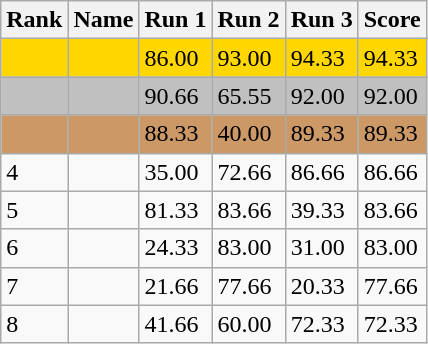<table class="wikitable">
<tr>
<th>Rank</th>
<th>Name</th>
<th>Run 1</th>
<th>Run 2</th>
<th>Run 3</th>
<th>Score</th>
</tr>
<tr style="background:gold;">
<td></td>
<td></td>
<td>86.00</td>
<td>93.00</td>
<td>94.33</td>
<td>94.33</td>
</tr>
<tr style="background:silver;">
<td></td>
<td></td>
<td>90.66</td>
<td>65.55</td>
<td>92.00</td>
<td>92.00</td>
</tr>
<tr style="background:#CC9966;">
<td></td>
<td></td>
<td>88.33</td>
<td>40.00</td>
<td>89.33</td>
<td>89.33</td>
</tr>
<tr>
<td>4</td>
<td></td>
<td>35.00</td>
<td>72.66</td>
<td>86.66</td>
<td>86.66</td>
</tr>
<tr>
<td>5</td>
<td></td>
<td>81.33</td>
<td>83.66</td>
<td>39.33</td>
<td>83.66</td>
</tr>
<tr>
<td>6</td>
<td></td>
<td>24.33</td>
<td>83.00</td>
<td>31.00</td>
<td>83.00</td>
</tr>
<tr>
<td>7</td>
<td></td>
<td>21.66</td>
<td>77.66</td>
<td>20.33</td>
<td>77.66</td>
</tr>
<tr>
<td>8</td>
<td></td>
<td>41.66</td>
<td>60.00</td>
<td>72.33</td>
<td>72.33</td>
</tr>
</table>
